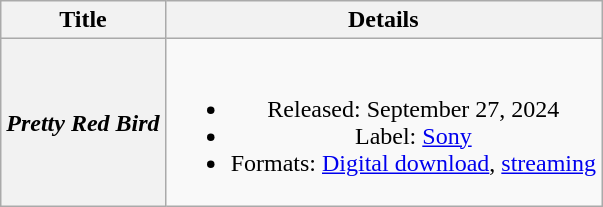<table class="wikitable plainrowheaders" style="text-align:center;">
<tr>
<th>Title</th>
<th>Details</th>
</tr>
<tr>
<th scope="row"><em>Pretty Red Bird</em></th>
<td><br><ul><li>Released: September 27, 2024</li><li>Label: <a href='#'>Sony</a></li><li>Formats: <a href='#'>Digital download</a>, <a href='#'>streaming</a></li></ul></td>
</tr>
</table>
